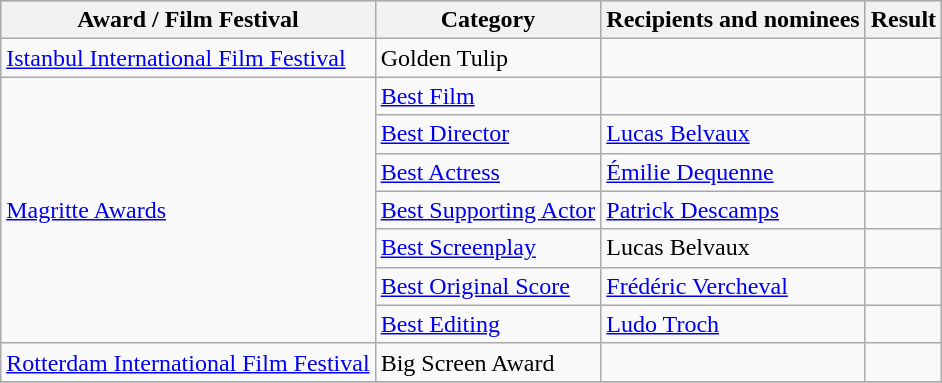<table class="wikitable plainrowheaders sortable">
<tr style="background:#ccc; text-align:center;">
<th scope="col">Award / Film Festival</th>
<th scope="col">Category</th>
<th scope="col">Recipients and nominees</th>
<th scope="col">Result</th>
</tr>
<tr>
<td><a href='#'>Istanbul International Film Festival</a></td>
<td>Golden Tulip</td>
<td></td>
<td></td>
</tr>
<tr>
<td rowspan=7><a href='#'>Magritte Awards</a></td>
<td><a href='#'>Best Film</a></td>
<td></td>
<td></td>
</tr>
<tr>
<td><a href='#'>Best Director</a></td>
<td><a href='#'>Lucas Belvaux</a></td>
<td></td>
</tr>
<tr>
<td><a href='#'>Best Actress</a></td>
<td><a href='#'>Émilie Dequenne</a></td>
<td></td>
</tr>
<tr>
<td><a href='#'>Best Supporting Actor</a></td>
<td><a href='#'>Patrick Descamps</a></td>
<td></td>
</tr>
<tr>
<td><a href='#'>Best Screenplay</a></td>
<td>Lucas Belvaux</td>
<td></td>
</tr>
<tr>
<td><a href='#'>Best Original Score</a></td>
<td><a href='#'>Frédéric Vercheval</a></td>
<td></td>
</tr>
<tr>
<td><a href='#'>Best Editing</a></td>
<td><a href='#'>Ludo Troch</a></td>
<td></td>
</tr>
<tr>
<td><a href='#'>Rotterdam International Film Festival</a></td>
<td>Big Screen Award</td>
<td></td>
<td></td>
</tr>
<tr>
</tr>
</table>
